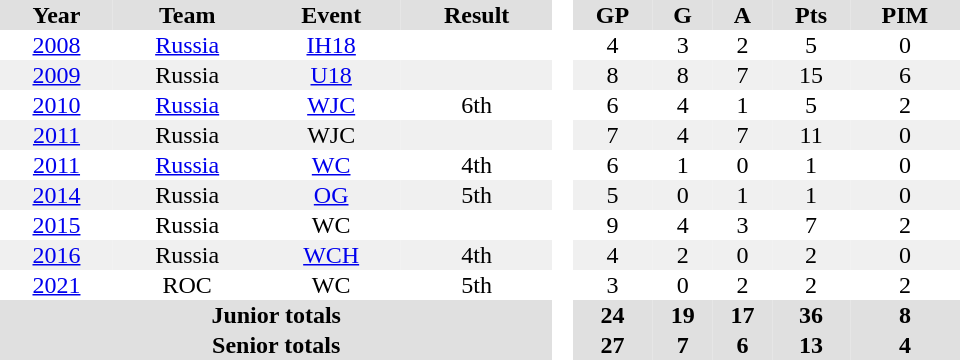<table border="0" cellpadding="1" cellspacing="0" style="text-align:center; width:40em">
<tr style="text-align:center; background:#e0e0e0;">
<th>Year</th>
<th>Team</th>
<th>Event</th>
<th>Result</th>
<th rowspan="99" style="background:#fff;"> </th>
<th>GP</th>
<th>G</th>
<th>A</th>
<th>Pts</th>
<th>PIM</th>
</tr>
<tr>
<td><a href='#'>2008</a></td>
<td><a href='#'>Russia</a></td>
<td><a href='#'>IH18</a></td>
<td></td>
<td>4</td>
<td>3</td>
<td>2</td>
<td>5</td>
<td>0</td>
</tr>
<tr style="background:#f0f0f0;">
<td><a href='#'>2009</a></td>
<td>Russia</td>
<td><a href='#'>U18</a></td>
<td></td>
<td>8</td>
<td>8</td>
<td>7</td>
<td>15</td>
<td>6</td>
</tr>
<tr>
<td><a href='#'>2010</a></td>
<td><a href='#'>Russia</a></td>
<td><a href='#'>WJC</a></td>
<td>6th</td>
<td>6</td>
<td>4</td>
<td>1</td>
<td>5</td>
<td>2</td>
</tr>
<tr style="background:#f0f0f0;">
<td><a href='#'>2011</a></td>
<td>Russia</td>
<td>WJC</td>
<td></td>
<td>7</td>
<td>4</td>
<td>7</td>
<td>11</td>
<td>0</td>
</tr>
<tr>
<td><a href='#'>2011</a></td>
<td><a href='#'>Russia</a></td>
<td><a href='#'>WC</a></td>
<td>4th</td>
<td>6</td>
<td>1</td>
<td>0</td>
<td>1</td>
<td>0</td>
</tr>
<tr style="background:#f0f0f0;">
<td><a href='#'>2014</a></td>
<td>Russia</td>
<td><a href='#'>OG</a></td>
<td>5th</td>
<td>5</td>
<td>0</td>
<td>1</td>
<td>1</td>
<td>0</td>
</tr>
<tr>
<td><a href='#'>2015</a></td>
<td>Russia</td>
<td>WC</td>
<td></td>
<td>9</td>
<td>4</td>
<td>3</td>
<td>7</td>
<td>2</td>
</tr>
<tr style="background:#f0f0f0;">
<td><a href='#'>2016</a></td>
<td>Russia</td>
<td><a href='#'>WCH</a></td>
<td>4th</td>
<td>4</td>
<td>2</td>
<td>0</td>
<td>2</td>
<td>0</td>
</tr>
<tr>
<td><a href='#'>2021</a></td>
<td>ROC</td>
<td>WC</td>
<td>5th</td>
<td>3</td>
<td>0</td>
<td>2</td>
<td>2</td>
<td>2</td>
</tr>
<tr style="background:#e0e0e0;">
<th colspan="4">Junior totals</th>
<th>24</th>
<th>19</th>
<th>17</th>
<th>36</th>
<th>8</th>
</tr>
<tr style="background:#e0e0e0;">
<th colspan=4>Senior totals</th>
<th>27</th>
<th>7</th>
<th>6</th>
<th>13</th>
<th>4</th>
</tr>
</table>
